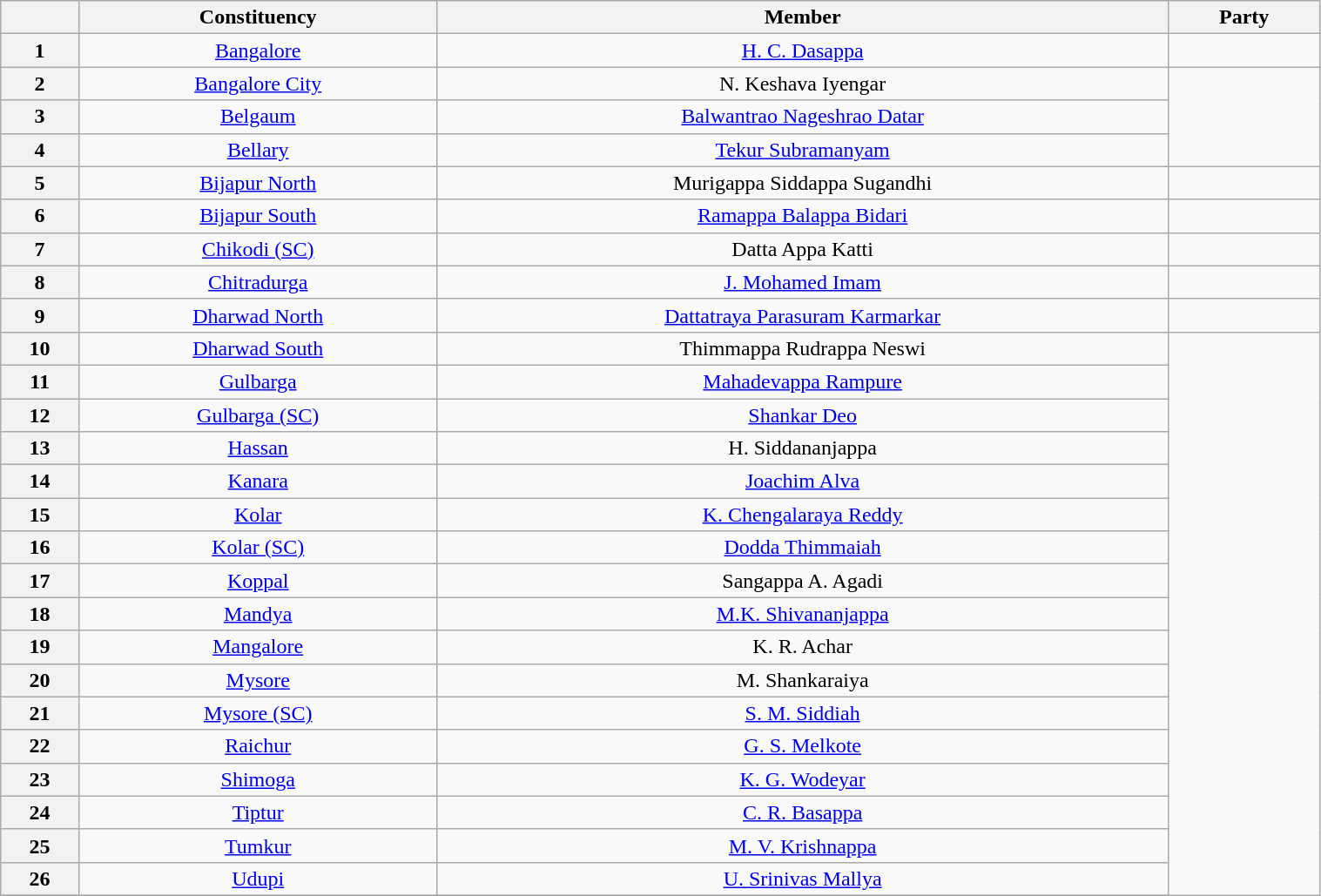<table class="wikitable sortable" style="width:80%; text-align:center">
<tr>
<th></th>
<th>Constituency</th>
<th>Member</th>
<th colspan="2" scope="col">Party</th>
</tr>
<tr>
<th>1</th>
<td><a href='#'>Bangalore</a></td>
<td><a href='#'>H. C. Dasappa</a></td>
<td></td>
</tr>
<tr>
<th>2</th>
<td><a href='#'>Bangalore City</a></td>
<td>N. Keshava Iyengar</td>
</tr>
<tr>
<th>3</th>
<td><a href='#'>Belgaum</a></td>
<td><a href='#'>Balwantrao Nageshrao Datar</a></td>
</tr>
<tr>
<th>4</th>
<td><a href='#'>Bellary</a></td>
<td><a href='#'>Tekur Subramanyam</a></td>
</tr>
<tr>
<th>5</th>
<td><a href='#'>Bijapur North</a></td>
<td>Murigappa Siddappa Sugandhi</td>
<td></td>
</tr>
<tr>
<th>6</th>
<td><a href='#'>Bijapur South</a></td>
<td><a href='#'>Ramappa Balappa Bidari</a></td>
<td></td>
</tr>
<tr>
<th>7</th>
<td><a href='#'>Chikodi (SC)</a></td>
<td>Datta Appa Katti</td>
<td></td>
</tr>
<tr>
<th>8</th>
<td><a href='#'>Chitradurga</a></td>
<td><a href='#'>J. Mohamed Imam</a></td>
<td></td>
</tr>
<tr>
<th>9</th>
<td><a href='#'>Dharwad North</a></td>
<td><a href='#'>Dattatraya Parasuram Karmarkar</a></td>
<td></td>
</tr>
<tr>
<th>10</th>
<td><a href='#'>Dharwad South</a></td>
<td>Thimmappa Rudrappa Neswi</td>
</tr>
<tr>
<th>11</th>
<td><a href='#'>Gulbarga</a></td>
<td><a href='#'>Mahadevappa Rampure</a></td>
</tr>
<tr>
<th>12</th>
<td><a href='#'>Gulbarga (SC)</a></td>
<td><a href='#'>Shankar Deo</a></td>
</tr>
<tr>
<th>13</th>
<td><a href='#'>Hassan</a></td>
<td>H. Siddananjappa</td>
</tr>
<tr>
<th>14</th>
<td><a href='#'>Kanara</a></td>
<td><a href='#'>Joachim Alva</a></td>
</tr>
<tr>
<th>15</th>
<td><a href='#'>Kolar</a></td>
<td><a href='#'>K. Chengalaraya Reddy</a></td>
</tr>
<tr>
<th>16</th>
<td><a href='#'>Kolar (SC)</a></td>
<td><a href='#'>Dodda Thimmaiah</a></td>
</tr>
<tr>
<th>17</th>
<td><a href='#'>Koppal</a></td>
<td>Sangappa A. Agadi</td>
</tr>
<tr>
<th>18</th>
<td><a href='#'>Mandya</a></td>
<td><a href='#'>M.K. Shivananjappa</a></td>
</tr>
<tr>
<th>19</th>
<td><a href='#'>Mangalore</a></td>
<td>K. R. Achar</td>
</tr>
<tr>
<th>20</th>
<td><a href='#'>Mysore</a></td>
<td>M. Shankaraiya</td>
</tr>
<tr>
<th>21</th>
<td><a href='#'>Mysore (SC)</a></td>
<td><a href='#'>S. M. Siddiah</a></td>
</tr>
<tr>
<th>22</th>
<td><a href='#'>Raichur</a></td>
<td><a href='#'>G. S. Melkote</a></td>
</tr>
<tr>
<th>23</th>
<td><a href='#'>Shimoga</a></td>
<td><a href='#'>K. G. Wodeyar</a></td>
</tr>
<tr>
<th>24</th>
<td><a href='#'>Tiptur</a></td>
<td><a href='#'>C. R. Basappa</a></td>
</tr>
<tr>
<th>25</th>
<td><a href='#'>Tumkur</a></td>
<td><a href='#'>M. V. Krishnappa</a></td>
</tr>
<tr>
<th>26</th>
<td><a href='#'>Udupi</a></td>
<td><a href='#'>U. Srinivas Mallya</a></td>
</tr>
<tr>
</tr>
</table>
